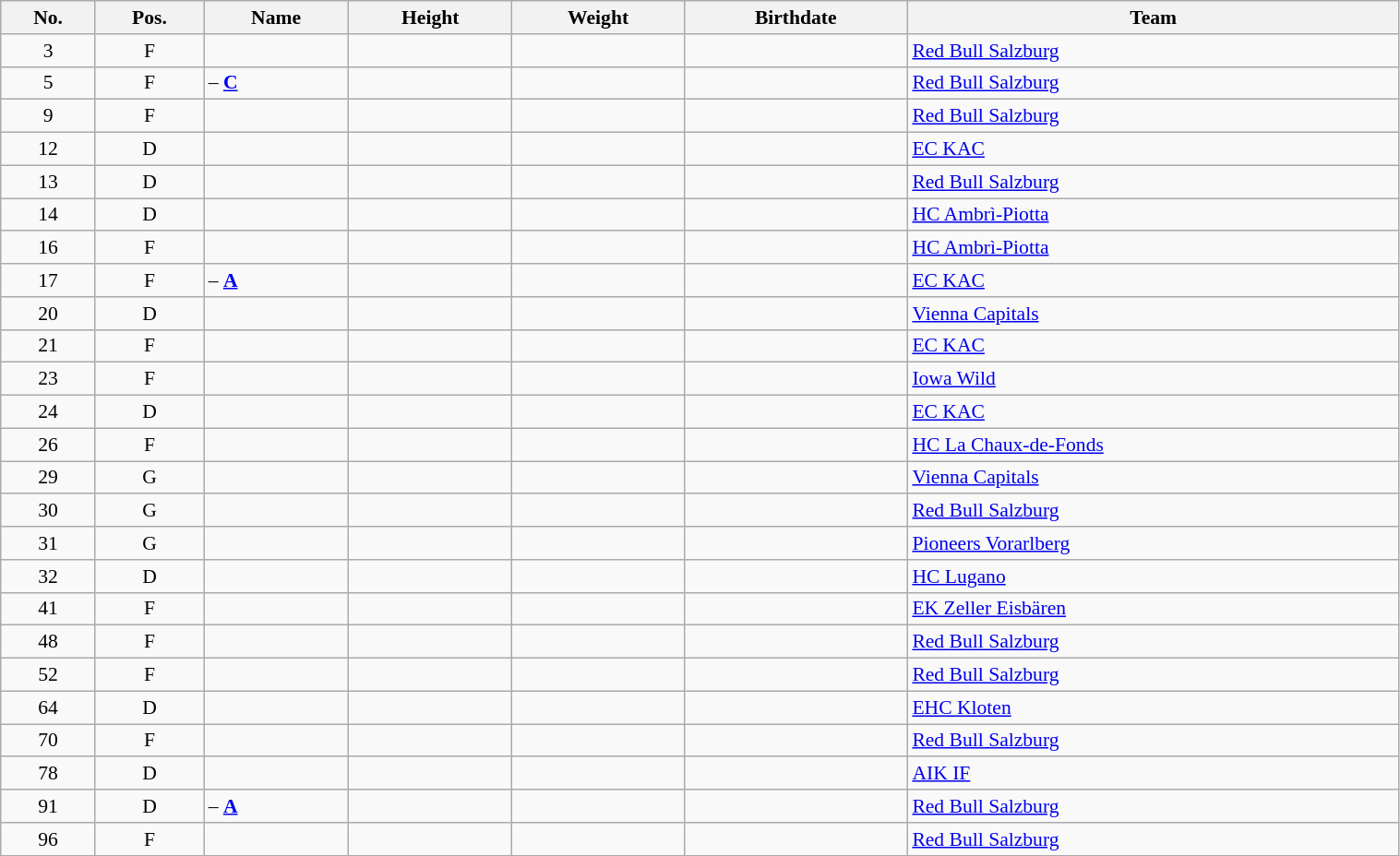<table width="80%" class="wikitable sortable" style="font-size: 90%; text-align: center;">
<tr>
<th>No.</th>
<th>Pos.</th>
<th>Name</th>
<th>Height</th>
<th>Weight</th>
<th>Birthdate</th>
<th>Team</th>
</tr>
<tr>
<td>3</td>
<td>F</td>
<td align=left></td>
<td></td>
<td></td>
<td></td>
<td style="text-align:left;"> <a href='#'>Red Bull Salzburg</a></td>
</tr>
<tr>
<td>5</td>
<td>F</td>
<td align=left> – <strong><a href='#'>C</a></strong></td>
<td></td>
<td></td>
<td></td>
<td style="text-align:left;"> <a href='#'>Red Bull Salzburg</a></td>
</tr>
<tr>
<td>9</td>
<td>F</td>
<td align=left></td>
<td></td>
<td></td>
<td></td>
<td style="text-align:left;"> <a href='#'>Red Bull Salzburg</a></td>
</tr>
<tr>
<td>12</td>
<td>D</td>
<td align=left></td>
<td></td>
<td></td>
<td></td>
<td style="text-align:left;"> <a href='#'>EC KAC</a></td>
</tr>
<tr>
<td>13</td>
<td>D</td>
<td align=left></td>
<td></td>
<td></td>
<td></td>
<td style="text-align:left;"> <a href='#'>Red Bull Salzburg</a></td>
</tr>
<tr>
<td>14</td>
<td>D</td>
<td align=left></td>
<td></td>
<td></td>
<td></td>
<td style="text-align:left;"> <a href='#'>HC Ambrì-Piotta</a></td>
</tr>
<tr>
<td>16</td>
<td>F</td>
<td align=left></td>
<td></td>
<td></td>
<td></td>
<td style="text-align:left;"> <a href='#'>HC Ambrì-Piotta</a></td>
</tr>
<tr>
<td>17</td>
<td>F</td>
<td align=left> – <strong><a href='#'>A</a></strong></td>
<td></td>
<td></td>
<td></td>
<td style="text-align:left;"> <a href='#'>EC KAC</a></td>
</tr>
<tr>
<td>20</td>
<td>D</td>
<td align=left></td>
<td></td>
<td></td>
<td></td>
<td style="text-align:left;"> <a href='#'>Vienna Capitals</a></td>
</tr>
<tr>
<td>21</td>
<td>F</td>
<td align=left></td>
<td></td>
<td></td>
<td></td>
<td style="text-align:left;"> <a href='#'>EC KAC</a></td>
</tr>
<tr>
<td>23</td>
<td>F</td>
<td align=left></td>
<td></td>
<td></td>
<td></td>
<td style="text-align:left;"> <a href='#'>Iowa Wild</a></td>
</tr>
<tr>
<td>24</td>
<td>D</td>
<td align=left></td>
<td></td>
<td></td>
<td></td>
<td style="text-align:left;"> <a href='#'>EC KAC</a></td>
</tr>
<tr>
<td>26</td>
<td>F</td>
<td align=left></td>
<td></td>
<td></td>
<td></td>
<td style="text-align:left;"> <a href='#'>HC La Chaux-de-Fonds</a></td>
</tr>
<tr>
<td>29</td>
<td>G</td>
<td align=left></td>
<td></td>
<td></td>
<td></td>
<td style="text-align:left;"> <a href='#'>Vienna Capitals</a></td>
</tr>
<tr>
<td>30</td>
<td>G</td>
<td align=left></td>
<td></td>
<td></td>
<td></td>
<td style="text-align:left;"> <a href='#'>Red Bull Salzburg</a></td>
</tr>
<tr>
<td>31</td>
<td>G</td>
<td align=left></td>
<td></td>
<td></td>
<td></td>
<td style="text-align:left;"> <a href='#'>Pioneers Vorarlberg</a></td>
</tr>
<tr>
<td>32</td>
<td>D</td>
<td align=left></td>
<td></td>
<td></td>
<td></td>
<td style="text-align:left;"> <a href='#'>HC Lugano</a></td>
</tr>
<tr>
<td>41</td>
<td>F</td>
<td align=left></td>
<td></td>
<td></td>
<td></td>
<td style="text-align:left;"> <a href='#'>EK Zeller Eisbären</a></td>
</tr>
<tr>
<td>48</td>
<td>F</td>
<td align=left></td>
<td></td>
<td></td>
<td></td>
<td style="text-align:left;"> <a href='#'>Red Bull Salzburg</a></td>
</tr>
<tr>
<td>52</td>
<td>F</td>
<td align=left></td>
<td></td>
<td></td>
<td></td>
<td style="text-align:left;"> <a href='#'>Red Bull Salzburg</a></td>
</tr>
<tr>
<td>64</td>
<td>D</td>
<td align=left></td>
<td></td>
<td></td>
<td></td>
<td style="text-align:left;"> <a href='#'>EHC Kloten</a></td>
</tr>
<tr>
<td>70</td>
<td>F</td>
<td align=left></td>
<td></td>
<td></td>
<td></td>
<td style="text-align:left;"> <a href='#'>Red Bull Salzburg</a></td>
</tr>
<tr>
<td>78</td>
<td>D</td>
<td align=left></td>
<td></td>
<td></td>
<td></td>
<td style="text-align:left;"> <a href='#'>AIK IF</a></td>
</tr>
<tr>
<td>91</td>
<td>D</td>
<td align=left> – <strong><a href='#'>A</a></strong></td>
<td></td>
<td></td>
<td></td>
<td style="text-align:left;"> <a href='#'>Red Bull Salzburg</a></td>
</tr>
<tr>
<td>96</td>
<td>F</td>
<td align=left></td>
<td></td>
<td></td>
<td></td>
<td style="text-align:left;"> <a href='#'>Red Bull Salzburg</a></td>
</tr>
</table>
